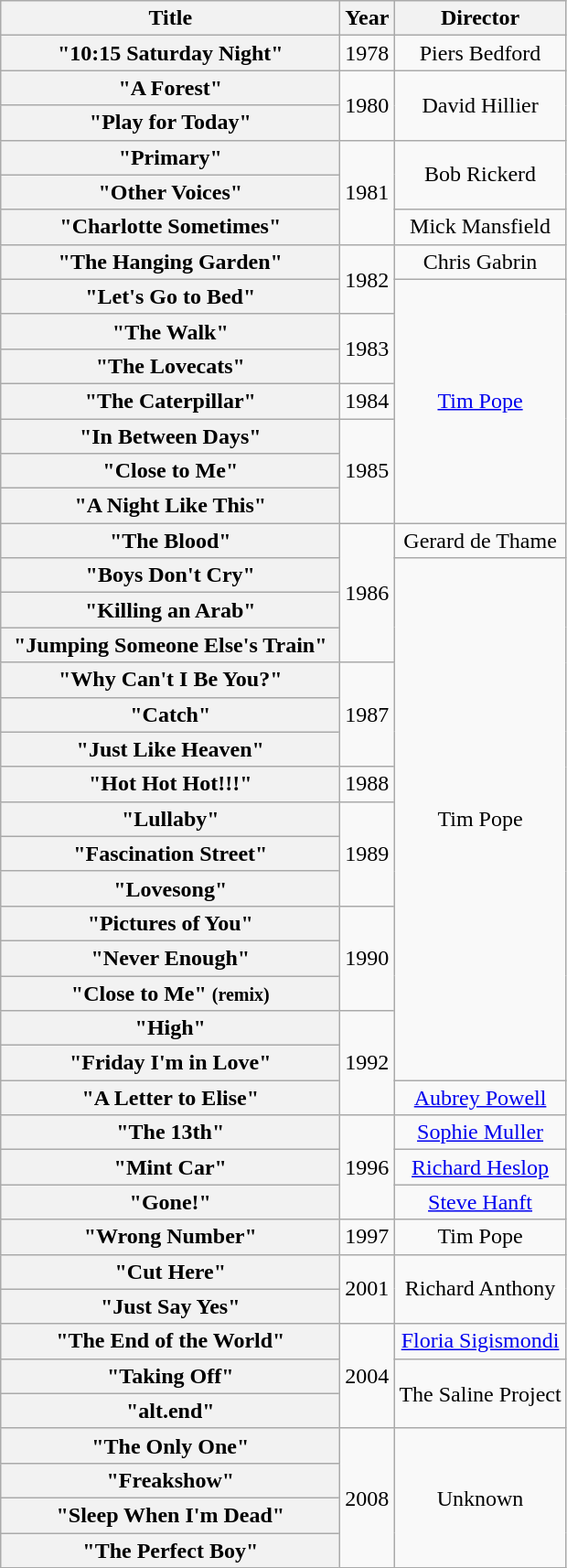<table class="wikitable plainrowheaders" style="text-align:center;">
<tr>
<th scope="col" style="width:15em;">Title</th>
<th scope="col">Year</th>
<th>Director</th>
</tr>
<tr>
<th scope="row">"10:15 Saturday Night"</th>
<td>1978</td>
<td>Piers Bedford</td>
</tr>
<tr>
<th scope="row">"A Forest"</th>
<td rowspan="2">1980</td>
<td rowspan="2">David Hillier</td>
</tr>
<tr>
<th scope="row">"Play for Today"</th>
</tr>
<tr>
<th scope="row">"Primary"</th>
<td rowspan="3">1981</td>
<td rowspan="2">Bob Rickerd</td>
</tr>
<tr>
<th scope="row">"Other Voices"</th>
</tr>
<tr>
<th scope="row">"Charlotte Sometimes"</th>
<td>Mick Mansfield</td>
</tr>
<tr>
<th scope="row">"The Hanging Garden"</th>
<td rowspan="2">1982</td>
<td>Chris Gabrin</td>
</tr>
<tr>
<th scope="row">"Let's Go to Bed"</th>
<td rowspan="7"><a href='#'>Tim Pope</a></td>
</tr>
<tr>
<th scope="row">"The Walk"</th>
<td rowspan="2">1983</td>
</tr>
<tr>
<th scope="row">"The Lovecats"</th>
</tr>
<tr>
<th scope="row">"The Caterpillar"</th>
<td>1984</td>
</tr>
<tr>
<th scope="row">"In Between Days"</th>
<td rowspan="3">1985</td>
</tr>
<tr>
<th scope="row">"Close to Me"</th>
</tr>
<tr>
<th scope="row">"A Night  Like This"</th>
</tr>
<tr>
<th scope="row">"The Blood"</th>
<td rowspan="4">1986</td>
<td>Gerard de Thame</td>
</tr>
<tr>
<th scope="row">"Boys Don't Cry"</th>
<td rowspan="15">Tim Pope</td>
</tr>
<tr>
<th scope="row">"Killing an Arab"</th>
</tr>
<tr>
<th scope="row">"Jumping Someone Else's Train"</th>
</tr>
<tr>
<th scope="row">"Why Can't I Be You?"</th>
<td rowspan="3">1987</td>
</tr>
<tr>
<th scope="row">"Catch"</th>
</tr>
<tr>
<th scope="row">"Just Like Heaven"</th>
</tr>
<tr>
<th scope="row">"Hot Hot Hot!&excl;!"</th>
<td>1988</td>
</tr>
<tr>
<th scope="row">"Lullaby"</th>
<td rowspan="3">1989</td>
</tr>
<tr>
<th scope="row">"Fascination Street"</th>
</tr>
<tr>
<th scope="row">"Lovesong"</th>
</tr>
<tr>
<th scope="row">"Pictures of You"</th>
<td rowspan="3">1990</td>
</tr>
<tr>
<th scope="row">"Never Enough"</th>
</tr>
<tr>
<th scope="row">"Close to Me" <small>(remix)</small></th>
</tr>
<tr>
<th scope="row">"High"</th>
<td rowspan="3">1992</td>
</tr>
<tr>
<th scope="row">"Friday I'm in Love"</th>
</tr>
<tr>
<th scope="row">"A Letter to Elise"</th>
<td><a href='#'>Aubrey Powell</a></td>
</tr>
<tr>
<th scope="row">"The 13th"</th>
<td rowspan="3">1996</td>
<td><a href='#'>Sophie Muller</a></td>
</tr>
<tr>
<th scope="row">"Mint Car"</th>
<td><a href='#'>Richard Heslop</a></td>
</tr>
<tr>
<th scope="row">"Gone!"</th>
<td><a href='#'>Steve Hanft</a></td>
</tr>
<tr>
<th scope="row">"Wrong Number"</th>
<td>1997</td>
<td>Tim Pope</td>
</tr>
<tr>
<th scope="row">"Cut Here"</th>
<td rowspan="2">2001</td>
<td rowspan="2">Richard Anthony</td>
</tr>
<tr>
<th scope="row">"Just Say Yes"</th>
</tr>
<tr>
<th scope="row">"The End of the World"</th>
<td rowspan="3">2004</td>
<td><a href='#'>Floria Sigismondi</a></td>
</tr>
<tr>
<th scope="row">"Taking Off"</th>
<td rowspan="2">The Saline Project</td>
</tr>
<tr>
<th scope="row">"alt.end"</th>
</tr>
<tr>
<th scope="row">"The Only One"</th>
<td rowspan="4">2008</td>
<td rowspan="4">Unknown</td>
</tr>
<tr>
<th scope="row">"Freakshow"</th>
</tr>
<tr>
<th scope="row">"Sleep When I'm Dead"</th>
</tr>
<tr>
<th scope="row">"The Perfect Boy"</th>
</tr>
</table>
